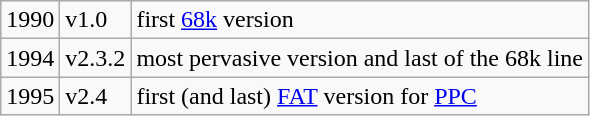<table class="wikitable" border="1">
<tr>
<td>1990</td>
<td>v1.0</td>
<td>first <a href='#'>68k</a> version</td>
</tr>
<tr>
<td>1994</td>
<td>v2.3.2</td>
<td>most pervasive version and last of the 68k line</td>
</tr>
<tr>
<td>1995</td>
<td>v2.4</td>
<td>first (and last) <a href='#'>FAT</a> version for <a href='#'>PPC</a></td>
</tr>
</table>
